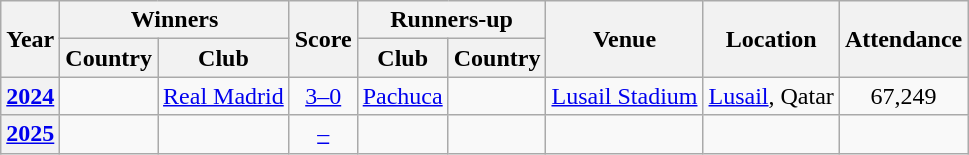<table class="wikitable plainrowheaders sortable">
<tr>
<th scope=col rowspan=2>Year</th>
<th scope=col colspan=2>Winners</th>
<th scope=col rowspan=2>Score</th>
<th scope=col colspan=2>Runners-up</th>
<th scope=col rowspan=2>Venue</th>
<th scope=col rowspan=2>Location</th>
<th scope=col rowspan=2>Attendance</th>
</tr>
<tr>
<th scope=col>Country</th>
<th scope=col>Club</th>
<th scope=col>Club</th>
<th scope=col>Country</th>
</tr>
<tr>
<th scope="row" style="text-align:center"><a href='#'>2024</a></th>
<td></td>
<td><a href='#'>Real Madrid</a></td>
<td align=center><a href='#'>3–0</a></td>
<td><a href='#'>Pachuca</a></td>
<td></td>
<td><a href='#'>Lusail Stadium</a></td>
<td><a href='#'>Lusail</a>, Qatar</td>
<td style="text-align:center">67,249</td>
</tr>
<tr>
<th style="text-align: center;"><a href='#'>2025</a></th>
<td></td>
<td></td>
<td align="center"><a href='#'>–</a></td>
<td></td>
<td></td>
<td></td>
<td></td>
<td style="text-align: center;"></td>
</tr>
</table>
